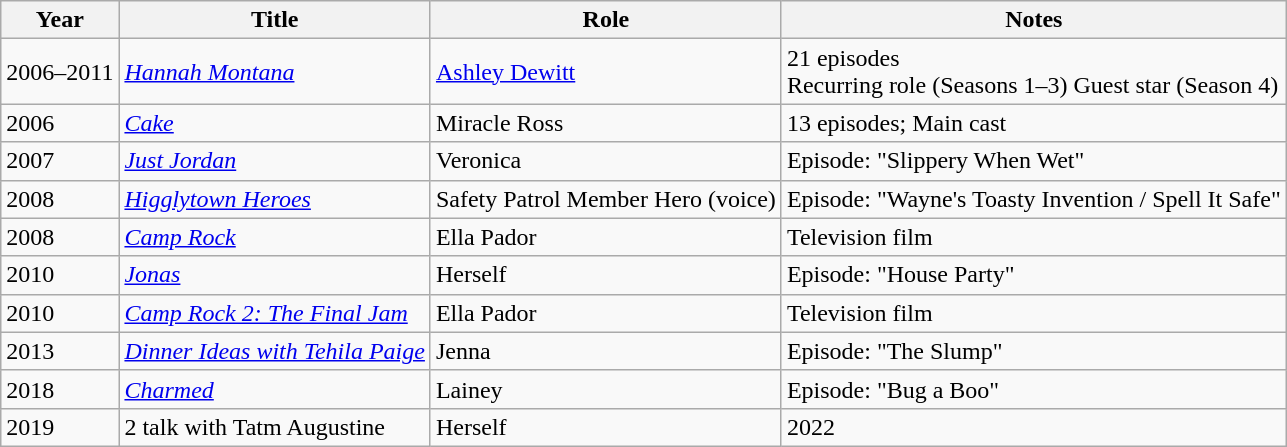<table class="wikitable sortable">
<tr>
<th>Year</th>
<th>Title</th>
<th>Role</th>
<th class="unsortable">Notes</th>
</tr>
<tr>
<td>2006–2011</td>
<td><em><a href='#'>Hannah Montana</a></em></td>
<td><a href='#'>Ashley Dewitt</a></td>
<td>21 episodes <br> Recurring role (Seasons 1–3) Guest star (Season 4)</td>
</tr>
<tr>
<td>2006</td>
<td><em><a href='#'>Cake</a></em></td>
<td>Miracle Ross</td>
<td>13 episodes; Main cast</td>
</tr>
<tr>
<td>2007</td>
<td><em><a href='#'>Just Jordan</a></em></td>
<td>Veronica</td>
<td>Episode: "Slippery When Wet"</td>
</tr>
<tr>
<td>2008</td>
<td><em><a href='#'>Higglytown Heroes</a></em></td>
<td>Safety Patrol Member Hero (voice)</td>
<td>Episode: "Wayne's Toasty Invention / Spell It Safe"</td>
</tr>
<tr>
<td>2008</td>
<td><em><a href='#'>Camp Rock</a></em></td>
<td>Ella Pador</td>
<td>Television film</td>
</tr>
<tr>
<td>2010</td>
<td><em><a href='#'>Jonas</a></em></td>
<td>Herself</td>
<td>Episode: "House Party"</td>
</tr>
<tr>
<td>2010</td>
<td><em><a href='#'>Camp Rock 2: The Final Jam</a></em></td>
<td>Ella Pador</td>
<td>Television film</td>
</tr>
<tr>
<td>2013</td>
<td><em><a href='#'>Dinner Ideas with Tehila Paige</a></em></td>
<td>Jenna</td>
<td>Episode: "The Slump"</td>
</tr>
<tr>
<td>2018</td>
<td><em><a href='#'>Charmed</a></em></td>
<td>Lainey</td>
<td>Episode: "Bug a Boo"</td>
</tr>
<tr>
<td>2019</td>
<td>2 talk with Tatm Augustine</td>
<td>Herself</td>
<td>2022</td>
</tr>
</table>
